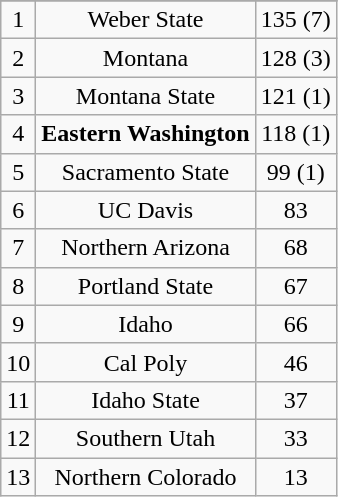<table class="wikitable" style="display: inline-table;">
<tr align="center">
</tr>
<tr align="center">
<td>1</td>
<td>Weber State</td>
<td>135 (7)</td>
</tr>
<tr align="center">
<td>2</td>
<td>Montana</td>
<td>128 (3)</td>
</tr>
<tr align="center">
<td>3</td>
<td>Montana State</td>
<td>121 (1)</td>
</tr>
<tr align="center">
<td>4</td>
<td><strong>Eastern Washington</strong></td>
<td>118 (1)</td>
</tr>
<tr align="center">
<td>5</td>
<td>Sacramento State</td>
<td>99 (1)</td>
</tr>
<tr align="center">
<td>6</td>
<td>UC Davis</td>
<td>83</td>
</tr>
<tr align="center">
<td>7</td>
<td>Northern Arizona</td>
<td>68</td>
</tr>
<tr align="center">
<td>8</td>
<td>Portland State</td>
<td>67</td>
</tr>
<tr align="center">
<td>9</td>
<td>Idaho</td>
<td>66</td>
</tr>
<tr align="center">
<td>10</td>
<td>Cal Poly</td>
<td>46</td>
</tr>
<tr align="center">
<td>11</td>
<td>Idaho State</td>
<td>37</td>
</tr>
<tr align="center">
<td>12</td>
<td>Southern Utah</td>
<td>33</td>
</tr>
<tr align="center">
<td>13</td>
<td>Northern Colorado</td>
<td>13</td>
</tr>
</table>
